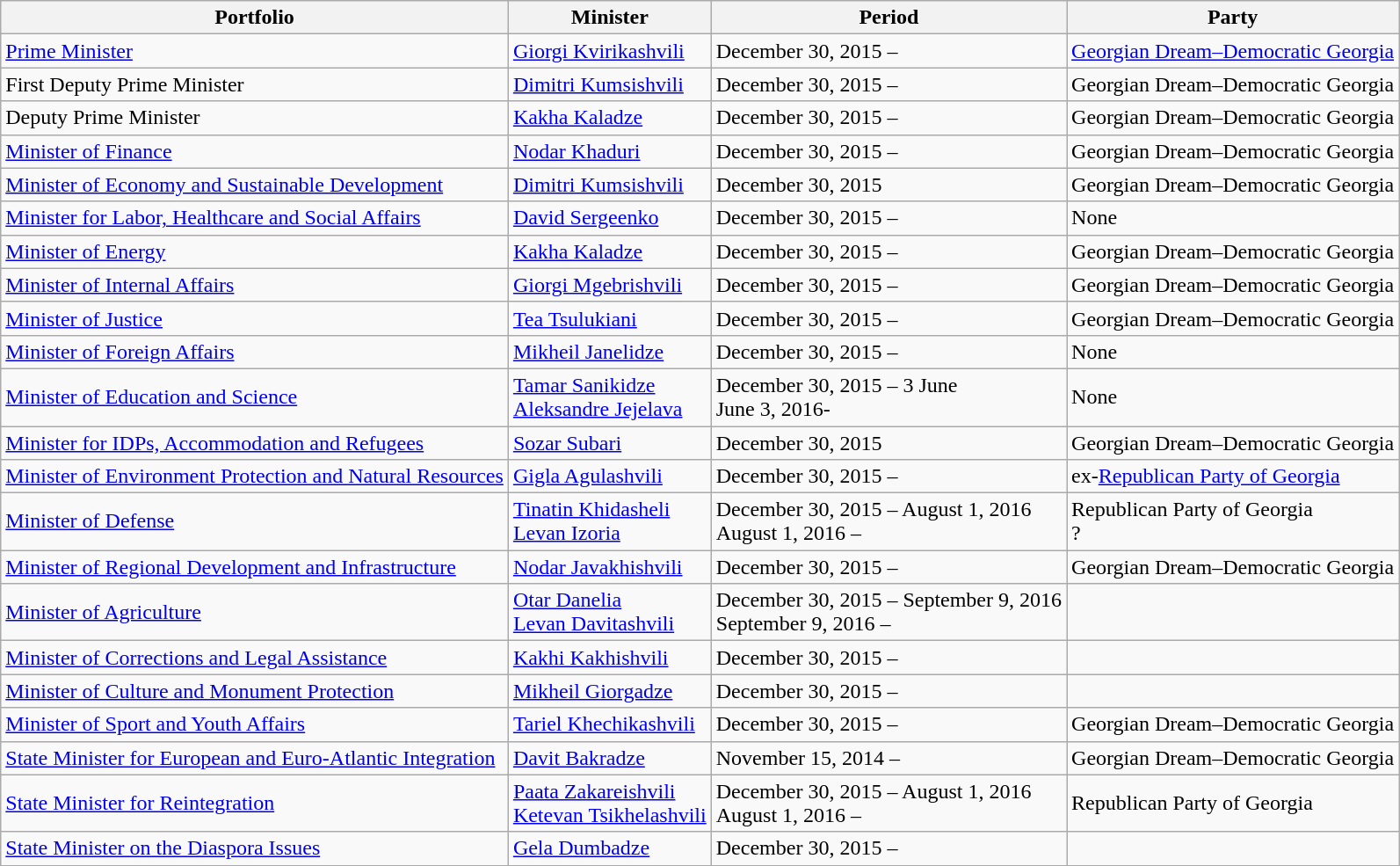<table class=wikitable>
<tr>
<th>Portfolio</th>
<th>Minister</th>
<th>Period</th>
<th>Party</th>
</tr>
<tr>
<td><a href='#'>Prime Minister</a></td>
<td><a href='#'>Giorgi Kvirikashvili</a></td>
<td>December 30, 2015 –</td>
<td><a href='#'>Georgian Dream–Democratic Georgia</a></td>
</tr>
<tr>
<td>First Deputy Prime Minister</td>
<td><a href='#'>Dimitri Kumsishvili</a></td>
<td>December 30, 2015 –</td>
<td>Georgian Dream–Democratic Georgia</td>
</tr>
<tr>
<td>Deputy Prime Minister</td>
<td><a href='#'>Kakha Kaladze</a></td>
<td>December 30, 2015 –</td>
<td>Georgian Dream–Democratic Georgia</td>
</tr>
<tr>
<td><a href='#'>Minister of Finance</a></td>
<td><a href='#'>Nodar Khaduri</a></td>
<td>December 30, 2015 –</td>
<td>Georgian Dream–Democratic Georgia</td>
</tr>
<tr>
<td><a href='#'>Minister of Economy and Sustainable Development</a></td>
<td><a href='#'>Dimitri Kumsishvili</a></td>
<td>December 30, 2015</td>
<td>Georgian Dream–Democratic Georgia</td>
</tr>
<tr>
<td><a href='#'>Minister for Labor, Healthcare and Social Affairs</a></td>
<td><a href='#'>David Sergeenko</a></td>
<td>December 30, 2015 –</td>
<td>None</td>
</tr>
<tr>
<td><a href='#'>Minister of Energy</a></td>
<td><a href='#'>Kakha Kaladze</a></td>
<td>December 30, 2015 –</td>
<td>Georgian Dream–Democratic Georgia</td>
</tr>
<tr>
<td><a href='#'>Minister of Internal Affairs</a></td>
<td><a href='#'>Giorgi Mgebrishvili</a></td>
<td>December 30, 2015 –</td>
<td>Georgian Dream–Democratic Georgia</td>
</tr>
<tr>
<td><a href='#'>Minister of Justice</a></td>
<td><a href='#'>Tea Tsulukiani</a></td>
<td>December 30, 2015 –</td>
<td>Georgian Dream–Democratic Georgia</td>
</tr>
<tr>
<td><a href='#'>Minister of Foreign Affairs</a></td>
<td><a href='#'>Mikheil Janelidze</a></td>
<td>December 30, 2015 –</td>
<td>None</td>
</tr>
<tr>
<td><a href='#'>Minister of Education and Science</a></td>
<td><a href='#'>Tamar Sanikidze</a><br><a href='#'>Aleksandre Jejelava</a></td>
<td>December 30, 2015 – 3 June<br>June 3, 2016-</td>
<td>None</td>
</tr>
<tr>
<td><a href='#'>Minister for IDPs, Accommodation and Refugees</a></td>
<td><a href='#'>Sozar Subari</a></td>
<td>December 30, 2015</td>
<td>Georgian Dream–Democratic Georgia</td>
</tr>
<tr>
<td><a href='#'>Minister of Environment Protection and Natural Resources</a></td>
<td><a href='#'>Gigla Agulashvili</a></td>
<td>December 30, 2015 –</td>
<td>ex-<a href='#'>Republican Party of Georgia</a></td>
</tr>
<tr>
<td><a href='#'>Minister of Defense</a></td>
<td><a href='#'>Tinatin Khidasheli</a><br><a href='#'>Levan Izoria</a></td>
<td>December 30, 2015 – August 1, 2016<br>August 1, 2016 –</td>
<td>Republican Party of Georgia<br>?</td>
</tr>
<tr>
<td><a href='#'>Minister of Regional Development and Infrastructure</a></td>
<td><a href='#'>Nodar Javakhishvili</a></td>
<td>December 30, 2015 –</td>
<td>Georgian Dream–Democratic Georgia</td>
</tr>
<tr>
<td><a href='#'>Minister of Agriculture</a></td>
<td><a href='#'>Otar Danelia</a><br><a href='#'>Levan Davitashvili</a></td>
<td>December 30, 2015 – September 9, 2016<br>September 9, 2016 –</td>
<td></td>
</tr>
<tr>
<td><a href='#'>Minister of Corrections and Legal Assistance</a></td>
<td><a href='#'>Kakhi Kakhishvili</a></td>
<td>December 30, 2015 –</td>
<td></td>
</tr>
<tr>
<td><a href='#'>Minister of Culture and Monument Protection</a></td>
<td><a href='#'>Mikheil Giorgadze</a></td>
<td>December 30, 2015 –</td>
<td></td>
</tr>
<tr>
<td><a href='#'>Minister of Sport and Youth Affairs</a></td>
<td><a href='#'>Tariel Khechikashvili</a></td>
<td>December 30, 2015 –</td>
<td>Georgian Dream–Democratic Georgia</td>
</tr>
<tr>
<td><a href='#'>State Minister for European and Euro-Atlantic Integration</a></td>
<td><a href='#'>Davit Bakradze</a></td>
<td>November 15, 2014 –</td>
<td>Georgian Dream–Democratic Georgia</td>
</tr>
<tr>
<td><a href='#'>State Minister for Reintegration</a></td>
<td><a href='#'>Paata Zakareishvili</a><br><a href='#'>Ketevan Tsikhelashvili</a></td>
<td>December 30, 2015 – August 1, 2016<br>August 1, 2016 –</td>
<td>Republican Party of Georgia<br></td>
</tr>
<tr>
<td><a href='#'>State Minister on the Diaspora Issues</a></td>
<td><a href='#'>Gela Dumbadze</a></td>
<td>December 30, 2015 –</td>
<td></td>
</tr>
</table>
